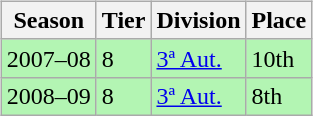<table>
<tr>
<td valign="top" width=0%><br><table class="wikitable">
<tr style="background:#f0f6fa;">
<th>Season</th>
<th>Tier</th>
<th>Division</th>
<th>Place</th>
</tr>
<tr>
<td style="background:#B3F5B3;">2007–08</td>
<td style="background:#B3F5B3;">8</td>
<td style="background:#B3F5B3;"><a href='#'>3ª Aut.</a></td>
<td style="background:#B3F5B3;">10th</td>
</tr>
<tr>
<td style="background:#B3F5B3;">2008–09</td>
<td style="background:#B3F5B3;">8</td>
<td style="background:#B3F5B3;"><a href='#'>3ª Aut.</a></td>
<td style="background:#B3F5B3;">8th</td>
</tr>
</table>
</td>
</tr>
</table>
